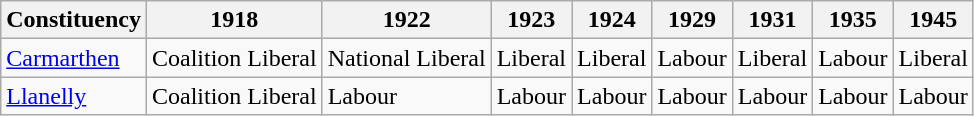<table class="wikitable">
<tr>
<th>Constituency</th>
<th>1918</th>
<th>1922</th>
<th>1923</th>
<th>1924</th>
<th>1929</th>
<th>1931</th>
<th>1935</th>
<th>1945</th>
</tr>
<tr>
<td><a href='#'>Carmarthen</a></td>
<td bgcolor=>Coalition Liberal</td>
<td bgcolor=>National Liberal</td>
<td bgcolor=>Liberal</td>
<td bgcolor=>Liberal</td>
<td bgcolor=>Labour</td>
<td bgcolor=>Liberal</td>
<td bgcolor=>Labour</td>
<td bgcolor=>Liberal</td>
</tr>
<tr>
<td><a href='#'>Llanelly</a></td>
<td bgcolor=>Coalition Liberal</td>
<td bgcolor=>Labour</td>
<td bgcolor=>Labour</td>
<td bgcolor=>Labour</td>
<td bgcolor=>Labour</td>
<td bgcolor=>Labour</td>
<td bgcolor=>Labour</td>
<td bgcolor=>Labour</td>
</tr>
</table>
